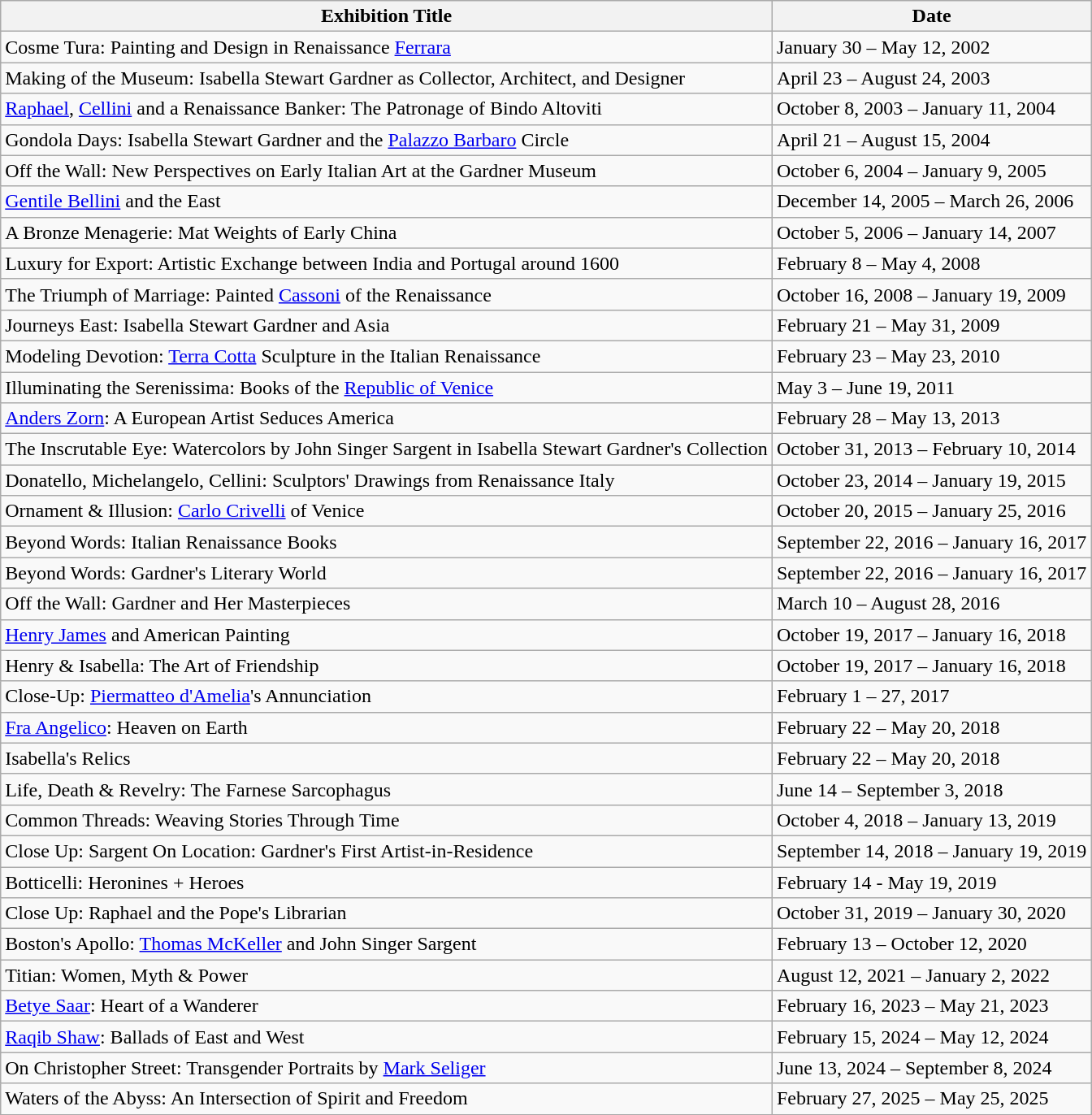<table class="wikitable">
<tr>
<th>Exhibition Title</th>
<th>Date</th>
</tr>
<tr>
<td>Cosme Tura: Painting and Design in Renaissance <a href='#'>Ferrara</a></td>
<td>January 30 – May 12, 2002</td>
</tr>
<tr>
<td>Making of the Museum: Isabella Stewart Gardner as Collector, Architect, and Designer</td>
<td>April 23 – August 24, 2003</td>
</tr>
<tr>
<td><a href='#'>Raphael</a>, <a href='#'>Cellini</a> and a Renaissance Banker: The Patronage of Bindo Altoviti</td>
<td>October 8, 2003 – January 11, 2004</td>
</tr>
<tr>
<td>Gondola Days: Isabella Stewart Gardner and the <a href='#'>Palazzo Barbaro</a> Circle</td>
<td>April 21 – August 15, 2004</td>
</tr>
<tr>
<td>Off the Wall: New Perspectives on Early Italian Art at the Gardner Museum</td>
<td>October 6, 2004 – January 9, 2005</td>
</tr>
<tr>
<td><a href='#'>Gentile Bellini</a> and the East</td>
<td>December 14, 2005 – March 26, 2006</td>
</tr>
<tr>
<td>A Bronze Menagerie: Mat Weights of Early China</td>
<td>October 5, 2006 – January 14, 2007</td>
</tr>
<tr>
<td>Luxury for Export: Artistic Exchange between India and Portugal around 1600</td>
<td>February 8 – May 4, 2008</td>
</tr>
<tr>
<td>The Triumph of Marriage: Painted <a href='#'>Cassoni</a> of the Renaissance</td>
<td>October 16, 2008 – January 19, 2009</td>
</tr>
<tr>
<td>Journeys East: Isabella Stewart Gardner and Asia</td>
<td>February 21 – May 31, 2009</td>
</tr>
<tr>
<td>Modeling Devotion: <a href='#'>Terra Cotta</a> Sculpture in the Italian Renaissance</td>
<td>February 23 – May 23, 2010</td>
</tr>
<tr>
<td>Illuminating the Serenissima: Books of the <a href='#'>Republic of Venice</a></td>
<td>May 3 – June 19, 2011</td>
</tr>
<tr>
<td><a href='#'>Anders Zorn</a>: A European Artist Seduces America</td>
<td>February 28 – May 13, 2013</td>
</tr>
<tr>
<td>The Inscrutable Eye: Watercolors by John Singer Sargent in Isabella Stewart Gardner's Collection</td>
<td>October 31, 2013 – February 10, 2014</td>
</tr>
<tr>
<td>Donatello, Michelangelo, Cellini: Sculptors' Drawings from Renaissance Italy</td>
<td>October 23, 2014 – January 19, 2015</td>
</tr>
<tr>
<td>Ornament & Illusion: <a href='#'>Carlo Crivelli</a> of Venice</td>
<td>October 20, 2015 – January 25, 2016</td>
</tr>
<tr>
<td>Beyond Words: Italian Renaissance Books</td>
<td>September 22, 2016 – January 16, 2017</td>
</tr>
<tr>
<td>Beyond Words: Gardner's Literary World</td>
<td>September 22, 2016 – January 16, 2017</td>
</tr>
<tr>
<td>Off the Wall: Gardner and Her Masterpieces</td>
<td>March 10 – August 28, 2016</td>
</tr>
<tr>
<td><a href='#'>Henry James</a> and American Painting</td>
<td>October 19, 2017 – January 16, 2018</td>
</tr>
<tr>
<td>Henry & Isabella: The Art of Friendship</td>
<td>October 19, 2017 – January 16, 2018</td>
</tr>
<tr>
<td>Close-Up: <a href='#'>Piermatteo d'Amelia</a>'s Annunciation</td>
<td>February 1 – 27, 2017</td>
</tr>
<tr>
<td><a href='#'>Fra Angelico</a>: Heaven on Earth</td>
<td>February 22 – May 20, 2018</td>
</tr>
<tr>
<td>Isabella's Relics</td>
<td>February 22 – May 20, 2018</td>
</tr>
<tr>
<td>Life, Death & Revelry: The Farnese Sarcophagus</td>
<td>June 14 – September 3, 2018</td>
</tr>
<tr>
<td>Common Threads: Weaving Stories Through Time</td>
<td>October 4, 2018 – January 13, 2019</td>
</tr>
<tr>
<td>Close Up: Sargent On Location: Gardner's First Artist-in-Residence</td>
<td>September 14, 2018 – January 19, 2019</td>
</tr>
<tr>
<td>Botticelli: Heronines + Heroes</td>
<td>February 14 - May 19, 2019</td>
</tr>
<tr>
<td>Close Up: Raphael and the Pope's Librarian</td>
<td>October 31, 2019 – January 30, 2020</td>
</tr>
<tr>
<td>Boston's Apollo: <a href='#'>Thomas McKeller</a> and John Singer Sargent</td>
<td>February 13 – October 12, 2020</td>
</tr>
<tr>
<td>Titian: Women, Myth & Power</td>
<td>August 12, 2021 – January 2, 2022</td>
</tr>
<tr>
<td><a href='#'>Betye Saar</a>: Heart of a Wanderer</td>
<td>February 16, 2023 – May 21, 2023</td>
</tr>
<tr>
<td><a href='#'>Raqib Shaw</a>: Ballads of East and West</td>
<td>February 15, 2024 – May 12, 2024</td>
</tr>
<tr>
<td>On Christopher Street: Transgender Portraits by <a href='#'>Mark Seliger</a></td>
<td>June 13, 2024 – September 8, 2024</td>
</tr>
<tr>
<td>Waters of the Abyss: An Intersection of Spirit and Freedom</td>
<td>February 27, 2025 – May 25, 2025</td>
</tr>
</table>
